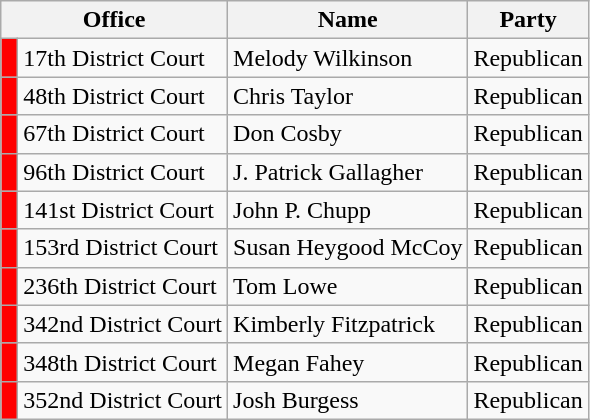<table class="wikitable">
<tr>
<th colspan="2">Office</th>
<th>Name</th>
<th>Party</th>
</tr>
<tr>
<td style="background:red"> </td>
<td>17th District Court</td>
<td>Melody Wilkinson</td>
<td>Republican</td>
</tr>
<tr>
<td style="background:red"> </td>
<td>48th District Court</td>
<td>Chris Taylor</td>
<td>Republican</td>
</tr>
<tr>
<td style="background:red"> </td>
<td>67th District Court</td>
<td>Don Cosby</td>
<td>Republican</td>
</tr>
<tr>
<td style="background:red"> </td>
<td>96th District Court</td>
<td>J. Patrick Gallagher</td>
<td>Republican</td>
</tr>
<tr>
<td style="background:red"> </td>
<td>141st District Court</td>
<td>John P. Chupp</td>
<td>Republican</td>
</tr>
<tr>
<td style="background:red"> </td>
<td>153rd District Court</td>
<td>Susan Heygood McCoy</td>
<td>Republican</td>
</tr>
<tr>
<td style="background:red"> </td>
<td>236th District Court</td>
<td>Tom Lowe</td>
<td>Republican</td>
</tr>
<tr>
<td style="background:red"> </td>
<td>342nd District Court</td>
<td>Kimberly Fitzpatrick</td>
<td>Republican</td>
</tr>
<tr>
<td style="background:red"> </td>
<td>348th District Court</td>
<td>Megan Fahey</td>
<td>Republican</td>
</tr>
<tr>
<td style="background:red"> </td>
<td>352nd District Court</td>
<td>Josh Burgess</td>
<td>Republican</td>
</tr>
</table>
